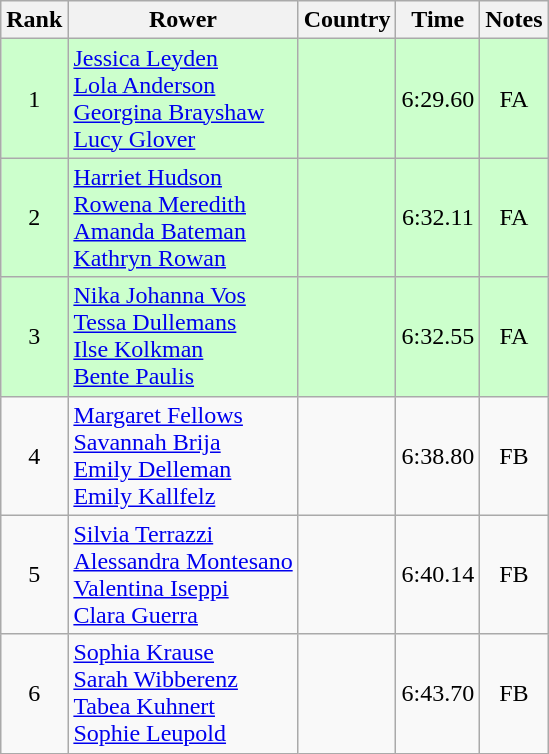<table class="wikitable" style="text-align:center">
<tr>
<th>Rank</th>
<th>Rower</th>
<th>Country</th>
<th>Time</th>
<th>Notes</th>
</tr>
<tr bgcolor=ccffcc>
<td>1</td>
<td align="left"><a href='#'>Jessica Leyden</a><br><a href='#'>Lola Anderson</a><br><a href='#'>Georgina Brayshaw</a><br><a href='#'>Lucy Glover</a></td>
<td align="left"></td>
<td>6:29.60</td>
<td>FA</td>
</tr>
<tr bgcolor=ccffcc>
<td>2</td>
<td align="left"><a href='#'>Harriet Hudson</a><br><a href='#'>Rowena Meredith</a><br><a href='#'>Amanda Bateman</a><br><a href='#'>Kathryn Rowan</a></td>
<td align="left"></td>
<td>6:32.11</td>
<td>FA</td>
</tr>
<tr bgcolor=ccffcc>
<td>3</td>
<td align="left"><a href='#'>Nika Johanna Vos</a><br><a href='#'>Tessa Dullemans</a><br><a href='#'>Ilse Kolkman</a><br><a href='#'>Bente Paulis</a></td>
<td align="left"></td>
<td>6:32.55</td>
<td>FA</td>
</tr>
<tr>
<td>4</td>
<td align="left"><a href='#'>Margaret Fellows</a><br><a href='#'>Savannah Brija</a><br><a href='#'>Emily Delleman</a><br><a href='#'>Emily Kallfelz</a></td>
<td align="left"></td>
<td>6:38.80</td>
<td>FB</td>
</tr>
<tr>
<td>5</td>
<td align="left"><a href='#'>Silvia Terrazzi</a><br><a href='#'>Alessandra Montesano</a><br><a href='#'>Valentina Iseppi</a><br><a href='#'>Clara Guerra</a></td>
<td align="left"></td>
<td>6:40.14</td>
<td>FB</td>
</tr>
<tr>
<td>6</td>
<td align="left"><a href='#'>Sophia Krause</a><br><a href='#'>Sarah Wibberenz</a><br><a href='#'>Tabea Kuhnert</a><br><a href='#'>Sophie Leupold</a></td>
<td align="left"></td>
<td>6:43.70</td>
<td>FB</td>
</tr>
</table>
